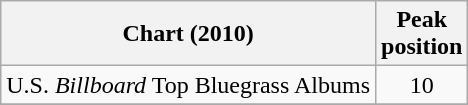<table class="wikitable">
<tr>
<th>Chart (2010)</th>
<th>Peak<br>position</th>
</tr>
<tr>
<td>U.S. <em>Billboard</em> Top Bluegrass Albums</td>
<td align="center">10</td>
</tr>
<tr>
</tr>
</table>
